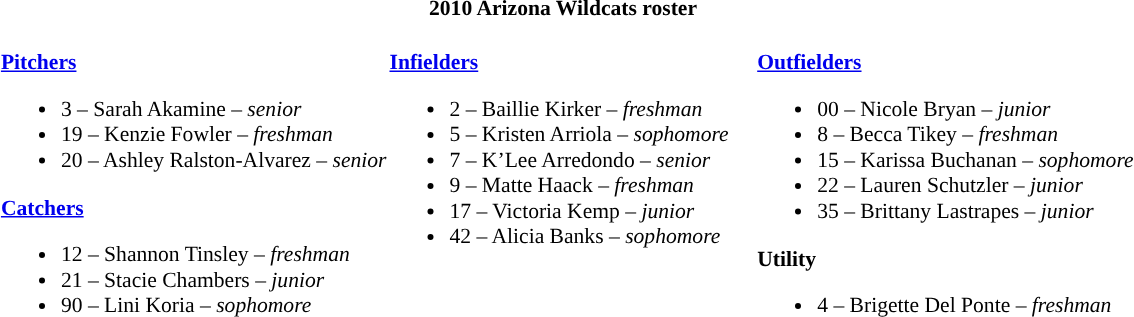<table class="toccolours" style="border-collapse:collapse; font-size:90%;">
<tr>
<th colspan=9>2010 Arizona Wildcats roster</th>
</tr>
<tr>
<td width="03"> </td>
<td valign="top"><br><strong><a href='#'>Pitchers</a></strong><ul><li>3 – Sarah Akamine – <em>senior</em></li><li>19 – Kenzie Fowler – <em>freshman</em></li><li>20 – Ashley Ralston-Alvarez – <em>senior</em></li></ul><strong><a href='#'>Catchers</a></strong><ul><li>12 – Shannon Tinsley – <em>freshman</em></li><li>21 – Stacie Chambers – <em>junior</em></li><li>90 – Lini Koria – <em>sophomore</em></li></ul></td>
<td valign="top"><br><strong><a href='#'>Infielders</a></strong><ul><li>2 – Baillie Kirker – <em>freshman</em></li><li>5 – Kristen Arriola – <em>sophomore</em></li><li>7 – K’Lee Arredondo – <em>senior</em></li><li>9 – Matte Haack – <em>freshman</em></li><li>17 – Victoria Kemp – <em>junior</em></li><li>42 – Alicia Banks – <em>sophomore</em></li></ul></td>
<td width="15"> </td>
<td valign="top"><br><strong><a href='#'>Outfielders</a></strong><ul><li>00 – Nicole Bryan – <em>junior</em></li><li>8 – Becca Tikey – <em>freshman</em></li><li>15 – Karissa Buchanan – <em>sophomore</em></li><li>22 – Lauren Schutzler – <em>junior</em></li><li>35 – Brittany Lastrapes – <em>junior</em></li></ul><strong>Utility</strong><ul><li>4 – Brigette Del Ponte – <em>freshman</em></li></ul></td>
</tr>
</table>
